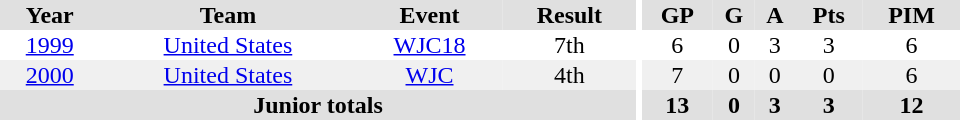<table border=0 cellpadding=1 cellspacing=0 ID="Table3" style="text-align:center; width:40em">
<tr ALIGN=center bgcolor="#e0e0e0">
<th>Year</th>
<th>Team</th>
<th>Event</th>
<th>Result</th>
<th rowspan=99 bgcolor="#ffffff"></th>
<th>GP</th>
<th>G</th>
<th>A</th>
<th>Pts</th>
<th>PIM</th>
</tr>
<tr>
<td><a href='#'>1999</a></td>
<td><a href='#'>United States</a></td>
<td><a href='#'>WJC18</a></td>
<td>7th</td>
<td>6</td>
<td>0</td>
<td>3</td>
<td>3</td>
<td>6</td>
</tr>
<tr bgcolor="#f0f0f0">
<td><a href='#'>2000</a></td>
<td><a href='#'>United States</a></td>
<td><a href='#'>WJC</a></td>
<td>4th</td>
<td>7</td>
<td>0</td>
<td>0</td>
<td>0</td>
<td>6</td>
</tr>
<tr bgcolor="#e0e0e0">
<th colspan=4>Junior totals</th>
<th>13</th>
<th>0</th>
<th>3</th>
<th>3</th>
<th>12</th>
</tr>
</table>
